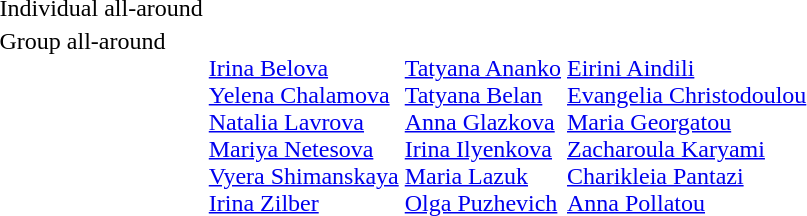<table>
<tr valign="top">
<td>Individual all-around<br></td>
<td></td>
<td></td>
<td></td>
</tr>
<tr valign="top">
<td>Group all-around<br></td>
<td><br><a href='#'>Irina Belova</a><br><a href='#'>Yelena Chalamova</a><br><a href='#'>Natalia Lavrova</a><br><a href='#'>Mariya Netesova</a><br><a href='#'>Vyera Shimanskaya</a><br><a href='#'>Irina Zilber</a></td>
<td><br><a href='#'>Tatyana Ananko</a><br><a href='#'>Tatyana Belan</a><br><a href='#'>Anna Glazkova</a><br><a href='#'>Irina Ilyenkova</a><br><a href='#'>Maria Lazuk</a><br><a href='#'>Olga Puzhevich</a></td>
<td><br><a href='#'>Eirini Aindili</a><br><a href='#'>Evangelia Christodoulou</a><br><a href='#'>Maria Georgatou</a><br><a href='#'>Zacharoula Karyami</a><br><a href='#'>Charikleia Pantazi</a><br><a href='#'>Anna Pollatou</a></td>
</tr>
<tr>
</tr>
</table>
